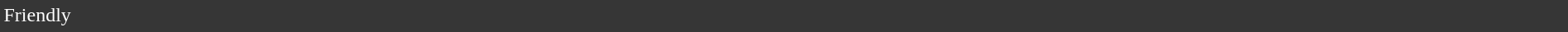<table style="width: 100%; background:#363636; color:white;">
<tr>
<td>Friendly</td>
</tr>
<tr>
</tr>
</table>
